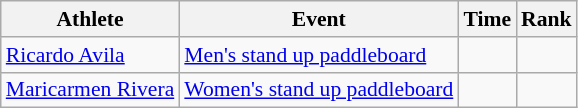<table class=wikitable style=font-size:90%;text-align:center>
<tr>
<th>Athlete</th>
<th>Event</th>
<th>Time</th>
<th>Rank</th>
</tr>
<tr>
<td align=left><a href='#'>Ricardo Avila</a></td>
<td align=left><a href='#'>Men's stand up paddleboard</a></td>
<td></td>
<td></td>
</tr>
<tr>
<td align=left><a href='#'>Maricarmen Rivera</a></td>
<td align=left><a href='#'>Women's stand up paddleboard</a></td>
<td></td>
<td></td>
</tr>
</table>
